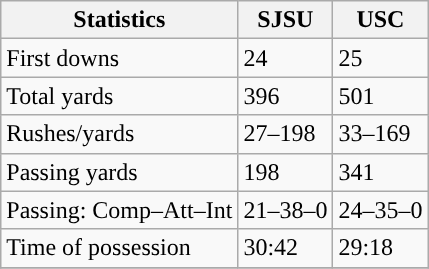<table class="wikitable" style="float: left;">
<tr>
<th>Statistics</th>
<th>SJSU</th>
<th>USC</th>
</tr>
<tr>
<td>First downs</td>
<td>24</td>
<td>25</td>
</tr>
<tr>
<td>Total yards</td>
<td>396</td>
<td>501</td>
</tr>
<tr>
<td>Rushes/yards</td>
<td>27–198</td>
<td>33–169</td>
</tr>
<tr>
<td>Passing yards</td>
<td>198</td>
<td>341</td>
</tr>
<tr>
<td>Passing: Comp–Att–Int</td>
<td>21–38–0</td>
<td>24–35–0</td>
</tr>
<tr>
<td>Time of possession</td>
<td>30:42</td>
<td>29:18</td>
</tr>
<tr>
</tr>
</table>
